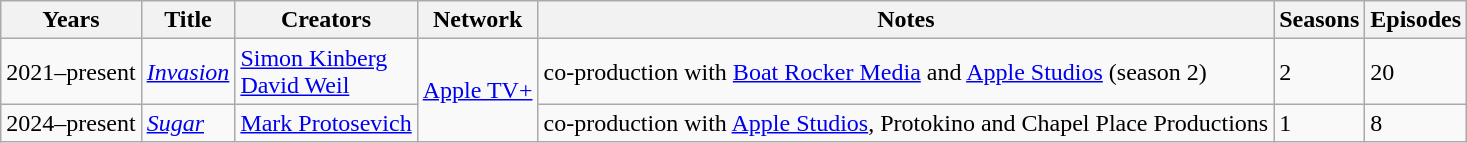<table class="wikitable sortable">
<tr>
<th>Years</th>
<th>Title</th>
<th>Creators</th>
<th>Network</th>
<th>Notes</th>
<th>Seasons</th>
<th>Episodes</th>
</tr>
<tr>
<td>2021–present</td>
<td><em><a href='#'>Invasion</a></em></td>
<td><a href='#'>Simon Kinberg</a><br><a href='#'>David Weil</a></td>
<td rowspan="2"><a href='#'>Apple TV+</a></td>
<td>co-production with <a href='#'>Boat Rocker Media</a> and <a href='#'>Apple Studios</a> (season 2)</td>
<td>2</td>
<td>20</td>
</tr>
<tr>
<td>2024–present</td>
<td><em><a href='#'>Sugar</a></em></td>
<td><a href='#'>Mark Protosevich</a></td>
<td>co-production with <a href='#'>Apple Studios</a>, Protokino and Chapel Place Productions</td>
<td>1</td>
<td>8</td>
</tr>
</table>
